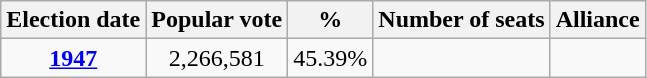<table class="wikitable" style="text-align: center">
<tr>
<th>Election date</th>
<th>Popular vote</th>
<th>%</th>
<th>Number of seats</th>
<th>Alliance</th>
</tr>
<tr>
<td><strong><a href='#'>1947</a></strong></td>
<td>2,266,581</td>
<td>45.39%</td>
<td></td>
<td></td>
</tr>
</table>
